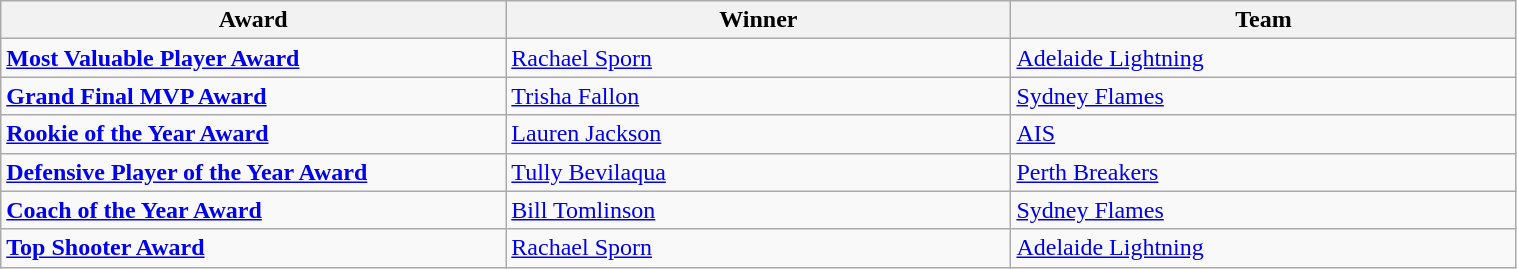<table class="wikitable" style="width: 80%">
<tr>
<th width=125>Award</th>
<th width=125>Winner</th>
<th width=125>Team</th>
</tr>
<tr>
<td><strong><a href='#'>Most Valuable Player Award</a></strong></td>
<td><a href='#'>Rachael Sporn</a></td>
<td><a href='#'>Adelaide Lightning</a></td>
</tr>
<tr>
<td><strong><a href='#'>Grand Final MVP Award</a></strong></td>
<td><a href='#'>Trisha Fallon</a></td>
<td><a href='#'>Sydney Flames</a></td>
</tr>
<tr>
<td><strong><a href='#'>Rookie of the Year Award</a></strong></td>
<td><a href='#'>Lauren Jackson</a></td>
<td><a href='#'>AIS</a></td>
</tr>
<tr>
<td><strong><a href='#'>Defensive Player of the Year Award</a></strong></td>
<td><a href='#'>Tully Bevilaqua</a></td>
<td><a href='#'>Perth Breakers</a></td>
</tr>
<tr>
<td><strong><a href='#'>Coach of the Year Award</a></strong></td>
<td><a href='#'>Bill Tomlinson</a></td>
<td><a href='#'>Sydney Flames</a></td>
</tr>
<tr>
<td><strong><a href='#'>Top Shooter Award</a></strong></td>
<td><a href='#'>Rachael Sporn</a></td>
<td><a href='#'>Adelaide Lightning</a></td>
</tr>
</table>
